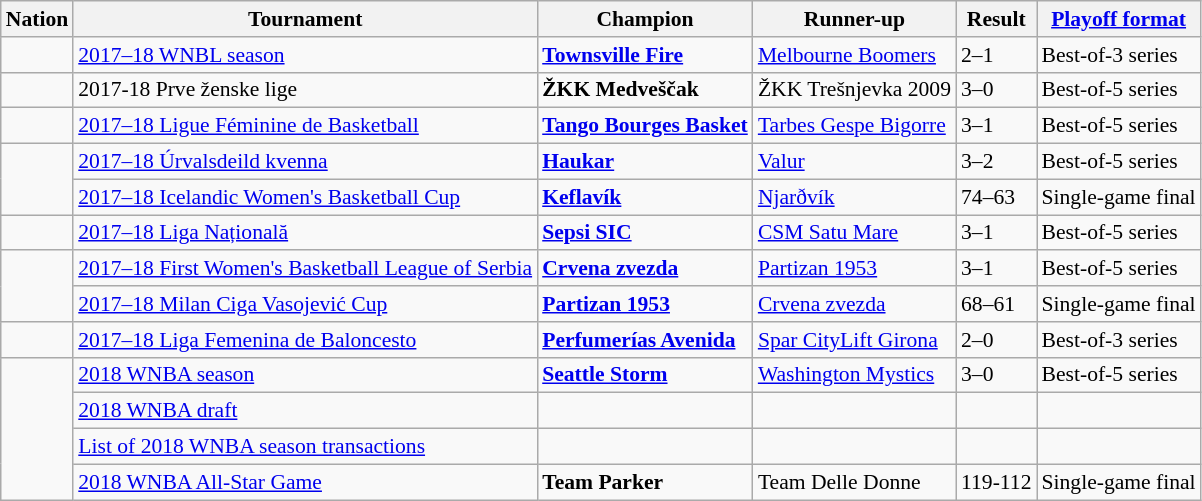<table class="wikitable" style="font-size:90%;">
<tr>
<th>Nation</th>
<th>Tournament</th>
<th><strong>Champion</strong></th>
<th>Runner-up</th>
<th>Result</th>
<th><a href='#'>Playoff format</a></th>
</tr>
<tr>
<td></td>
<td><a href='#'>2017–18 WNBL season</a></td>
<td><strong><a href='#'>Townsville Fire</a></strong></td>
<td><a href='#'>Melbourne Boomers</a></td>
<td>2–1</td>
<td>Best-of-3 series</td>
</tr>
<tr>
<td></td>
<td>2017-18 Prve ženske lige</td>
<td><strong>ŽKK Medveščak</strong></td>
<td>ŽKK Trešnjevka 2009</td>
<td>3–0</td>
<td>Best-of-5 series</td>
</tr>
<tr>
<td></td>
<td><a href='#'>2017–18 Ligue Féminine de Basketball</a></td>
<td><strong><a href='#'>Tango Bourges Basket</a></strong></td>
<td><a href='#'>Tarbes Gespe Bigorre</a></td>
<td>3–1</td>
<td>Best-of-5 series</td>
</tr>
<tr>
<td rowspan=2></td>
<td><a href='#'>2017–18 Úrvalsdeild kvenna</a></td>
<td><strong><a href='#'>Haukar</a></strong></td>
<td><a href='#'>Valur</a></td>
<td>3–2</td>
<td>Best-of-5 series</td>
</tr>
<tr>
<td><a href='#'>2017–18 Icelandic Women's Basketball Cup</a></td>
<td><strong><a href='#'>Keflavík</a></strong></td>
<td><a href='#'>Njarðvík</a></td>
<td>74–63</td>
<td>Single-game final</td>
</tr>
<tr>
<td></td>
<td><a href='#'>2017–18 Liga Națională</a></td>
<td><a href='#'><strong>Sepsi SIC</strong></a></td>
<td><a href='#'>CSM Satu Mare</a></td>
<td>3–1</td>
<td>Best-of-5 series</td>
</tr>
<tr>
<td rowspan="2"></td>
<td><a href='#'>2017–18 First Women's Basketball League of Serbia</a></td>
<td><strong><a href='#'>Crvena zvezda</a></strong></td>
<td><a href='#'>Partizan 1953</a></td>
<td>3–1</td>
<td>Best-of-5 series</td>
</tr>
<tr>
<td><a href='#'>2017–18 Milan Ciga Vasojević Cup</a></td>
<td><strong><a href='#'>Partizan 1953</a></strong></td>
<td><a href='#'>Crvena zvezda</a></td>
<td>68–61</td>
<td>Single-game final</td>
</tr>
<tr>
<td></td>
<td><a href='#'>2017–18 Liga Femenina de Baloncesto</a></td>
<td><strong><a href='#'>Perfumerías Avenida</a></strong></td>
<td><a href='#'>Spar CityLift Girona</a></td>
<td>2–0</td>
<td>Best-of-3 series</td>
</tr>
<tr>
<td rowspan=4></td>
<td><a href='#'>2018 WNBA season</a></td>
<td><a href='#'><strong>Seattle Storm</strong></a></td>
<td><a href='#'>Washington Mystics</a></td>
<td>3–0</td>
<td>Best-of-5 series</td>
</tr>
<tr>
<td><a href='#'>2018 WNBA draft</a></td>
<td></td>
<td></td>
<td></td>
<td></td>
</tr>
<tr>
<td><a href='#'>List of 2018 WNBA season transactions</a></td>
<td></td>
<td></td>
<td></td>
<td></td>
</tr>
<tr>
<td><a href='#'>2018 WNBA All-Star Game</a></td>
<td><strong>Team Parker</strong></td>
<td>Team Delle Donne</td>
<td>119-112</td>
<td>Single-game final</td>
</tr>
</table>
